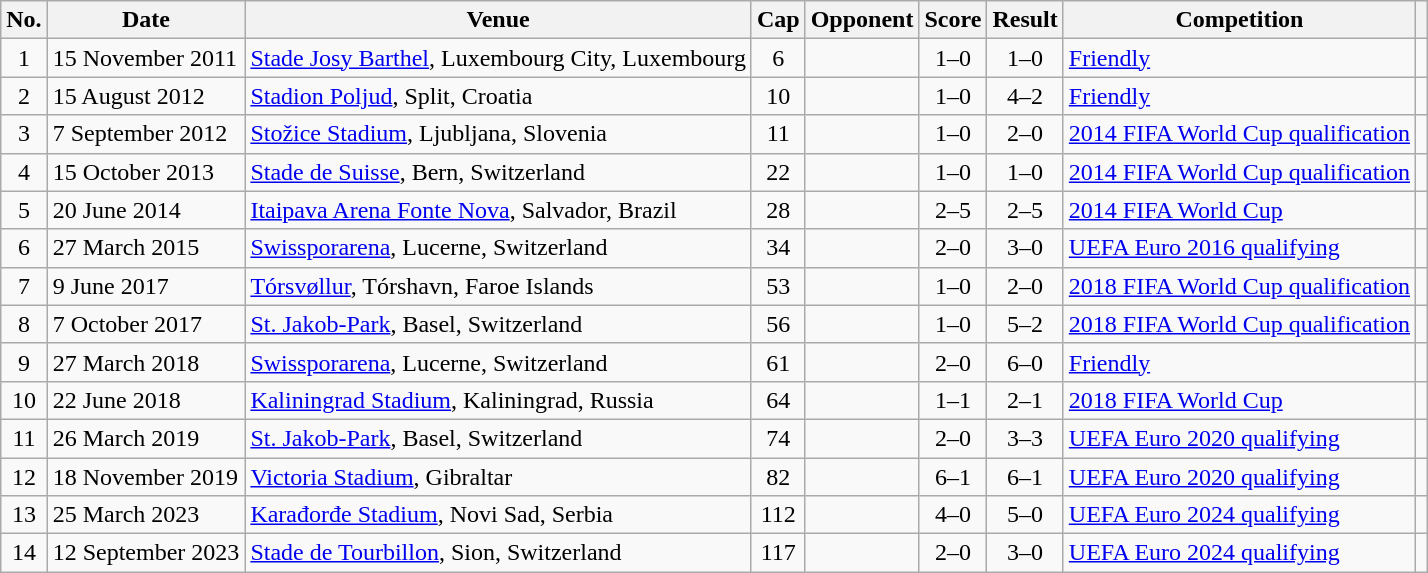<table class="wikitable sortable">
<tr>
<th scope="col">No.</th>
<th scope="col">Date</th>
<th scope="col">Venue</th>
<th scope="col">Cap</th>
<th scope="col">Opponent</th>
<th scope="col">Score</th>
<th scope="col">Result</th>
<th scope="col">Competition</th>
<th scope="col" class="unsortable"></th>
</tr>
<tr>
<td style="text-align: center;">1</td>
<td>15 November 2011</td>
<td><a href='#'>Stade Josy Barthel</a>, Luxembourg City, Luxembourg</td>
<td style="text-align: center;">6</td>
<td></td>
<td style="text-align: center;">1–0</td>
<td style="text-align: center;">1–0</td>
<td><a href='#'>Friendly</a></td>
<td style="text-align: center;"></td>
</tr>
<tr>
<td style="text-align: center;">2</td>
<td>15 August 2012</td>
<td><a href='#'>Stadion Poljud</a>, Split, Croatia</td>
<td style="text-align: center;">10</td>
<td></td>
<td style="text-align: center;">1–0</td>
<td style="text-align: center;">4–2</td>
<td><a href='#'>Friendly</a></td>
<td style="text-align: center;"></td>
</tr>
<tr>
<td style="text-align: center;">3</td>
<td>7 September 2012</td>
<td><a href='#'>Stožice Stadium</a>, Ljubljana, Slovenia</td>
<td style="text-align: center;">11</td>
<td></td>
<td style="text-align: center;">1–0</td>
<td style="text-align: center;">2–0</td>
<td><a href='#'>2014 FIFA World Cup qualification</a></td>
<td style="text-align: center;"></td>
</tr>
<tr>
<td style="text-align: center;">4</td>
<td>15 October 2013</td>
<td><a href='#'>Stade de Suisse</a>, Bern, Switzerland</td>
<td style="text-align: center;">22</td>
<td></td>
<td style="text-align: center;">1–0</td>
<td style="text-align: center;">1–0</td>
<td><a href='#'>2014 FIFA World Cup qualification</a></td>
<td style="text-align: center;"></td>
</tr>
<tr>
<td style="text-align: center;">5</td>
<td>20 June 2014</td>
<td><a href='#'>Itaipava Arena Fonte Nova</a>, Salvador, Brazil</td>
<td style="text-align: center;">28</td>
<td></td>
<td style="text-align: center;">2–5</td>
<td style="text-align: center;">2–5</td>
<td><a href='#'>2014 FIFA World Cup</a></td>
<td style="text-align: center;"></td>
</tr>
<tr>
<td style="text-align: center;">6</td>
<td>27 March 2015</td>
<td><a href='#'>Swissporarena</a>, Lucerne, Switzerland</td>
<td style="text-align: center;">34</td>
<td></td>
<td style="text-align: center;">2–0</td>
<td style="text-align: center;">3–0</td>
<td><a href='#'>UEFA Euro 2016 qualifying</a></td>
<td style="text-align: center;"></td>
</tr>
<tr>
<td style="text-align: center;">7</td>
<td>9 June 2017</td>
<td><a href='#'>Tórsvøllur</a>, Tórshavn, Faroe Islands</td>
<td style="text-align: center;">53</td>
<td></td>
<td style="text-align: center;">1–0</td>
<td style="text-align: center;">2–0</td>
<td><a href='#'>2018 FIFA World Cup qualification</a></td>
<td style="text-align: center;"></td>
</tr>
<tr>
<td style="text-align: center;">8</td>
<td>7 October 2017</td>
<td><a href='#'>St. Jakob-Park</a>, Basel, Switzerland</td>
<td style="text-align: center;">56</td>
<td></td>
<td style="text-align: center;">1–0</td>
<td style="text-align: center;">5–2</td>
<td><a href='#'>2018 FIFA World Cup qualification</a></td>
<td style="text-align: center;"></td>
</tr>
<tr>
<td style="text-align: center;">9</td>
<td>27 March 2018</td>
<td><a href='#'>Swissporarena</a>, Lucerne, Switzerland</td>
<td style="text-align: center;">61</td>
<td></td>
<td style="text-align: center;">2–0</td>
<td style="text-align: center;">6–0</td>
<td><a href='#'>Friendly</a></td>
<td style="text-align: center;"></td>
</tr>
<tr>
<td style="text-align: center;">10</td>
<td>22 June 2018</td>
<td><a href='#'>Kaliningrad Stadium</a>, Kaliningrad, Russia</td>
<td style="text-align: center;">64</td>
<td></td>
<td style="text-align: center;">1–1</td>
<td style="text-align: center;">2–1</td>
<td><a href='#'>2018 FIFA World Cup</a></td>
<td style="text-align: center;"></td>
</tr>
<tr>
<td style="text-align: center;">11</td>
<td>26 March 2019</td>
<td><a href='#'>St. Jakob-Park</a>, Basel, Switzerland</td>
<td style="text-align: center;">74</td>
<td></td>
<td style="text-align: center;">2–0</td>
<td style="text-align: center;">3–3</td>
<td><a href='#'>UEFA Euro 2020 qualifying</a></td>
<td style="text-align: center;"></td>
</tr>
<tr>
<td style="text-align: center;">12</td>
<td>18 November 2019</td>
<td><a href='#'>Victoria Stadium</a>, Gibraltar</td>
<td style="text-align: center;">82</td>
<td></td>
<td style="text-align: center;">6–1</td>
<td style="text-align: center;">6–1</td>
<td><a href='#'>UEFA Euro 2020 qualifying</a></td>
<td style="text-align: center;"></td>
</tr>
<tr>
<td style="text-align: center;">13</td>
<td>25 March 2023</td>
<td><a href='#'>Karađorđe Stadium</a>, Novi Sad, Serbia</td>
<td style="text-align: center;">112</td>
<td></td>
<td style="text-align: center;">4–0</td>
<td style="text-align: center;">5–0</td>
<td><a href='#'>UEFA Euro 2024 qualifying</a></td>
<td style="text-align: center;"></td>
</tr>
<tr>
<td style="text-align: center;">14</td>
<td>12 September 2023</td>
<td><a href='#'>Stade de Tourbillon</a>, Sion, Switzerland</td>
<td style="text-align: center;">117</td>
<td></td>
<td style="text-align: center;">2–0</td>
<td style="text-align: center;">3–0</td>
<td><a href='#'>UEFA Euro 2024 qualifying</a></td>
<td style="text-align:center;"></td>
</tr>
</table>
